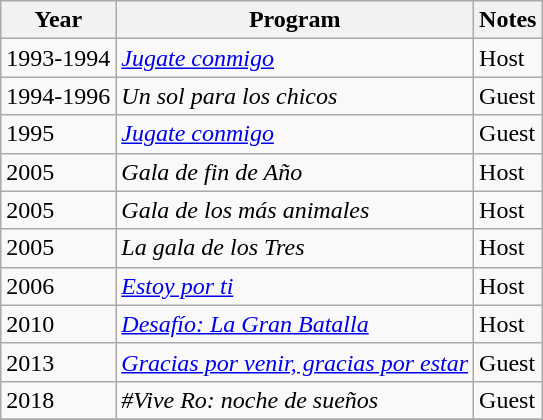<table class="wikitable">
<tr>
<th>Year</th>
<th>Program</th>
<th>Notes</th>
</tr>
<tr>
<td>1993-1994</td>
<td><em><a href='#'>Jugate conmigo</a></em></td>
<td>Host</td>
</tr>
<tr>
<td>1994-1996</td>
<td><em>Un sol para los chicos</em></td>
<td>Guest</td>
</tr>
<tr>
<td>1995</td>
<td><em><a href='#'>Jugate conmigo</a></em></td>
<td>Guest</td>
</tr>
<tr>
<td>2005</td>
<td><em>Gala de fin de Año</em></td>
<td>Host</td>
</tr>
<tr>
<td>2005</td>
<td><em>Gala de los más animales</em></td>
<td>Host</td>
</tr>
<tr>
<td>2005</td>
<td><em>La gala de los Tres</em></td>
<td>Host</td>
</tr>
<tr>
<td>2006</td>
<td><em><a href='#'>Estoy por ti</a></em></td>
<td>Host</td>
</tr>
<tr>
<td>2010</td>
<td><em><a href='#'>Desafío: La Gran Batalla</a></em></td>
<td>Host</td>
</tr>
<tr>
<td>2013</td>
<td><em><a href='#'>Gracias por venir, gracias por estar</a></em></td>
<td>Guest</td>
</tr>
<tr>
<td>2018</td>
<td><em>#Vive Ro: noche de sueños</em></td>
<td>Guest</td>
</tr>
<tr>
</tr>
</table>
